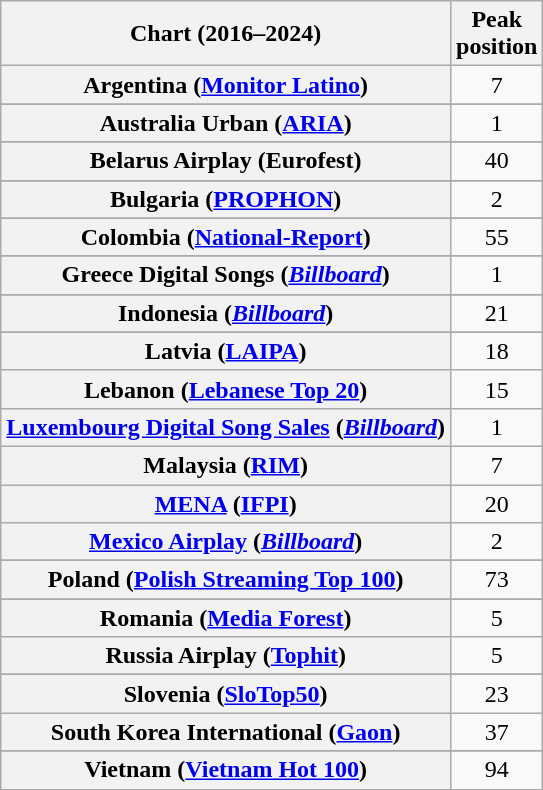<table class="wikitable sortable plainrowheaders" style="text-align:center">
<tr>
<th scope="col">Chart (2016–2024)</th>
<th scope="col">Peak<br> position</th>
</tr>
<tr>
<th scope="row">Argentina (<a href='#'>Monitor Latino</a>)</th>
<td>7</td>
</tr>
<tr>
</tr>
<tr>
<th scope="row">Australia Urban (<a href='#'>ARIA</a>)</th>
<td>1</td>
</tr>
<tr>
</tr>
<tr>
<th scope="row">Belarus Airplay (Eurofest)</th>
<td>40</td>
</tr>
<tr>
</tr>
<tr>
</tr>
<tr>
<th scope="row">Bulgaria (<a href='#'>PROPHON</a>)</th>
<td>2</td>
</tr>
<tr>
</tr>
<tr>
</tr>
<tr>
</tr>
<tr>
</tr>
<tr>
<th scope="row">Colombia (<a href='#'>National-Report</a>)</th>
<td>55</td>
</tr>
<tr>
</tr>
<tr>
</tr>
<tr>
</tr>
<tr>
</tr>
<tr>
</tr>
<tr>
</tr>
<tr>
</tr>
<tr>
</tr>
<tr>
<th scope="row">Greece Digital Songs (<em><a href='#'>Billboard</a></em>)</th>
<td>1</td>
</tr>
<tr>
</tr>
<tr>
</tr>
<tr>
</tr>
<tr>
</tr>
<tr>
<th scope="row">Indonesia (<em><a href='#'>Billboard</a></em>)</th>
<td>21</td>
</tr>
<tr>
</tr>
<tr>
</tr>
<tr>
</tr>
<tr>
</tr>
<tr>
<th scope="row">Latvia (<a href='#'>LAIPA</a>)</th>
<td>18</td>
</tr>
<tr>
<th scope="row">Lebanon (<a href='#'>Lebanese Top 20</a>)</th>
<td>15</td>
</tr>
<tr>
<th scope="row"><a href='#'>Luxembourg Digital Song Sales</a> (<em><a href='#'>Billboard</a></em>)</th>
<td>1</td>
</tr>
<tr>
<th scope="row">Malaysia (<a href='#'>RIM</a>)</th>
<td>7</td>
</tr>
<tr>
<th scope="row"><a href='#'>MENA</a> (<a href='#'>IFPI</a>)</th>
<td>20</td>
</tr>
<tr>
<th scope="row"><a href='#'>Mexico Airplay</a> (<em><a href='#'>Billboard</a></em>)</th>
<td>2</td>
</tr>
<tr>
</tr>
<tr>
</tr>
<tr>
</tr>
<tr>
</tr>
<tr>
</tr>
<tr>
<th scope="row">Poland (<a href='#'>Polish Streaming Top 100</a>)</th>
<td>73</td>
</tr>
<tr>
</tr>
<tr>
<th scope="row">Romania (<a href='#'>Media Forest</a>)</th>
<td>5</td>
</tr>
<tr>
<th scope="row">Russia Airplay (<a href='#'>Tophit</a>)</th>
<td>5</td>
</tr>
<tr>
</tr>
<tr>
</tr>
<tr>
</tr>
<tr>
<th scope="row">Slovenia (<a href='#'>SloTop50</a>)</th>
<td>23</td>
</tr>
<tr>
<th scope="row">South Korea International (<a href='#'>Gaon</a>)</th>
<td>37</td>
</tr>
<tr>
</tr>
<tr>
</tr>
<tr>
</tr>
<tr>
</tr>
<tr>
</tr>
<tr>
</tr>
<tr>
</tr>
<tr>
</tr>
<tr>
</tr>
<tr>
</tr>
<tr>
</tr>
<tr>
</tr>
<tr>
</tr>
<tr>
<th scope="row">Vietnam (<a href='#'>Vietnam Hot 100</a>)</th>
<td>94</td>
</tr>
</table>
